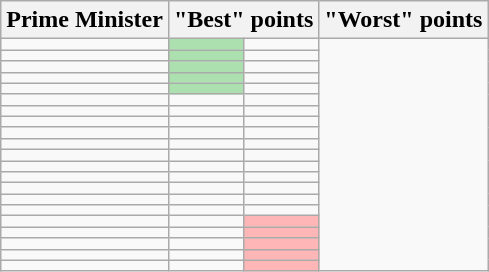<table class="wikitable sortable">
<tr>
<th>Prime Minister</th>
<th colspan=2>"Best" points</th>
<th colspan=2>"Worst" points</th>
</tr>
<tr align=center>
<td></td>
<td style="background:#ACE1AF"></td>
<td></td>
</tr>
<tr align=center>
<td></td>
<td style="background:#ACE1AF"></td>
<td></td>
</tr>
<tr align=center>
<td></td>
<td style="background:#ACE1AF"></td>
<td></td>
</tr>
<tr align=center>
<td></td>
<td style="background:#ACE1AF"></td>
<td></td>
</tr>
<tr align=center>
<td></td>
<td style="background:#ACE1AF"></td>
<td></td>
</tr>
<tr align=center>
<td></td>
<td></td>
<td></td>
</tr>
<tr align=center>
<td></td>
<td></td>
<td></td>
</tr>
<tr align=center>
<td></td>
<td></td>
<td></td>
</tr>
<tr align=center>
<td></td>
<td></td>
<td></td>
</tr>
<tr align=center>
<td></td>
<td></td>
<td></td>
</tr>
<tr align=center>
<td></td>
<td></td>
<td></td>
</tr>
<tr align=center>
<td></td>
<td></td>
<td></td>
</tr>
<tr align=center>
<td></td>
<td></td>
<td></td>
</tr>
<tr align=center>
<td></td>
<td></td>
<td></td>
</tr>
<tr align=center>
<td></td>
<td></td>
<td></td>
</tr>
<tr align=center>
<td></td>
<td></td>
<td></td>
</tr>
<tr align=center>
<td></td>
<td></td>
<td style="background:#FFB6B6"></td>
</tr>
<tr align=center>
<td></td>
<td></td>
<td style="background:#FFB6B6"></td>
</tr>
<tr align=center>
<td></td>
<td></td>
<td style="background:#FFB6B6"></td>
</tr>
<tr align=center>
<td></td>
<td></td>
<td style="background:#FFB6B6"></td>
</tr>
<tr align=center>
<td></td>
<td></td>
<td style="background:#FFB6B6"></td>
</tr>
</table>
